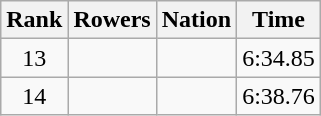<table class="wikitable sortable" style="text-align:center">
<tr>
<th>Rank</th>
<th>Rowers</th>
<th>Nation</th>
<th>Time</th>
</tr>
<tr>
<td>13</td>
<td align=left data-sort-value="Hanuseac, Vasile"></td>
<td align=left></td>
<td>6:34.85</td>
</tr>
<tr>
<td>14</td>
<td align=left data-sort-value="Hanuseac, Vasile"></td>
<td align=left></td>
<td>6:38.76</td>
</tr>
</table>
